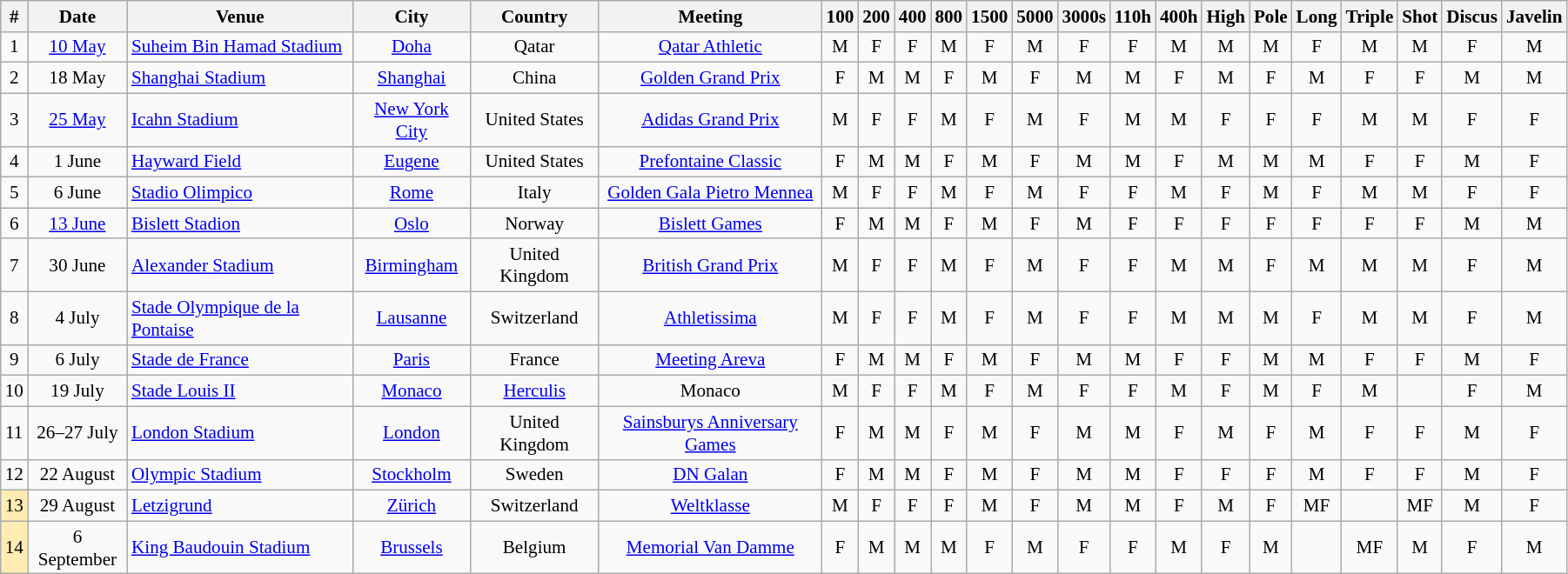<table class="wikitable"  style="width:95%; font-size:88%; text-align:center;">
<tr>
<th>#</th>
<th>Date</th>
<th>Venue</th>
<th>City</th>
<th>Country</th>
<th>Meeting</th>
<th><abbr>100</abbr></th>
<th><abbr>200</abbr></th>
<th><abbr>400</abbr></th>
<th><abbr>800</abbr></th>
<th><abbr>1500</abbr></th>
<th><abbr>5000</abbr></th>
<th><abbr>3000s</abbr></th>
<th><abbr>110h</abbr></th>
<th><abbr>400h</abbr></th>
<th><abbr>High</abbr></th>
<th><abbr>Pole</abbr></th>
<th><abbr>Long</abbr></th>
<th><abbr>Triple</abbr></th>
<th><abbr>Shot</abbr></th>
<th><abbr>Discus</abbr></th>
<th><abbr>Javelin</abbr></th>
</tr>
<tr>
<td>1</td>
<td><a href='#'>10 May</a></td>
<td align=left><a href='#'>Suheim Bin Hamad Stadium</a></td>
<td><a href='#'>Doha</a></td>
<td>Qatar</td>
<td><a href='#'>Qatar Athletic</a></td>
<td>M</td>
<td>F</td>
<td>F</td>
<td>M</td>
<td>F</td>
<td>M</td>
<td>F</td>
<td>F</td>
<td>M</td>
<td>M</td>
<td>M</td>
<td>F</td>
<td>M</td>
<td>M</td>
<td>F</td>
<td>M</td>
</tr>
<tr>
<td>2</td>
<td>18 May</td>
<td align=left><a href='#'>Shanghai Stadium</a></td>
<td><a href='#'>Shanghai</a></td>
<td>China</td>
<td><a href='#'>Golden Grand Prix</a></td>
<td>F</td>
<td>M</td>
<td>M</td>
<td>F</td>
<td>M</td>
<td>F</td>
<td>M</td>
<td>M</td>
<td>F</td>
<td>M</td>
<td>F</td>
<td>M</td>
<td>F</td>
<td>F</td>
<td>M</td>
<td>M</td>
</tr>
<tr>
<td>3</td>
<td><a href='#'>25 May</a></td>
<td align=left><a href='#'>Icahn Stadium</a></td>
<td><a href='#'>New York City</a></td>
<td>United States</td>
<td><a href='#'>Adidas Grand Prix</a></td>
<td>M</td>
<td>F</td>
<td>F</td>
<td>M</td>
<td>F</td>
<td>M</td>
<td>F</td>
<td>M</td>
<td>M</td>
<td>F</td>
<td>F</td>
<td>F</td>
<td>M</td>
<td>M</td>
<td>F</td>
<td>F</td>
</tr>
<tr>
<td>4</td>
<td>1 June</td>
<td align=left><a href='#'>Hayward Field</a></td>
<td><a href='#'>Eugene</a></td>
<td>United States</td>
<td><a href='#'>Prefontaine Classic</a></td>
<td>F</td>
<td>M</td>
<td>M</td>
<td>F</td>
<td>M</td>
<td>F</td>
<td>M</td>
<td>M</td>
<td>F</td>
<td>M</td>
<td>M</td>
<td>M</td>
<td>F</td>
<td>F</td>
<td>M</td>
<td>F</td>
</tr>
<tr>
<td>5</td>
<td>6 June</td>
<td align=left><a href='#'>Stadio Olimpico</a></td>
<td><a href='#'>Rome</a></td>
<td>Italy</td>
<td><a href='#'>Golden Gala Pietro Mennea</a></td>
<td>M</td>
<td>F</td>
<td>F</td>
<td>M</td>
<td>F</td>
<td>M</td>
<td>F</td>
<td>F</td>
<td>M</td>
<td>F</td>
<td>M</td>
<td>F</td>
<td>M</td>
<td>M</td>
<td>F</td>
<td>F</td>
</tr>
<tr>
<td>6</td>
<td><a href='#'>13 June</a></td>
<td align=left><a href='#'>Bislett Stadion</a></td>
<td><a href='#'>Oslo</a></td>
<td>Norway</td>
<td><a href='#'>Bislett Games</a></td>
<td>F</td>
<td>M</td>
<td>M</td>
<td>F</td>
<td>M</td>
<td>F</td>
<td>M</td>
<td>F</td>
<td>F</td>
<td>F</td>
<td>F</td>
<td>F</td>
<td>F</td>
<td>F</td>
<td>M</td>
<td>M</td>
</tr>
<tr>
<td>7</td>
<td>30 June</td>
<td align=left><a href='#'>Alexander Stadium</a></td>
<td><a href='#'>Birmingham</a></td>
<td>United Kingdom</td>
<td><a href='#'>British Grand Prix</a></td>
<td>M</td>
<td>F</td>
<td>F</td>
<td>M</td>
<td>F</td>
<td>M</td>
<td>F</td>
<td>F</td>
<td>M</td>
<td>M</td>
<td>F</td>
<td>M</td>
<td>M</td>
<td>M</td>
<td>F</td>
<td>M</td>
</tr>
<tr>
<td>8</td>
<td>4 July</td>
<td align=left><a href='#'>Stade Olympique de la Pontaise</a></td>
<td><a href='#'>Lausanne</a></td>
<td>Switzerland</td>
<td><a href='#'>Athletissima</a></td>
<td>M</td>
<td>F</td>
<td>F</td>
<td>M</td>
<td>F</td>
<td>M</td>
<td>F</td>
<td>F</td>
<td>M</td>
<td>M</td>
<td>M</td>
<td>F</td>
<td>M</td>
<td>M</td>
<td>F</td>
<td>M</td>
</tr>
<tr>
<td>9</td>
<td>6 July</td>
<td align=left><a href='#'>Stade de France</a></td>
<td><a href='#'>Paris</a></td>
<td>France</td>
<td><a href='#'>Meeting Areva</a></td>
<td>F</td>
<td>M</td>
<td>M</td>
<td>F</td>
<td>M</td>
<td>F</td>
<td>M</td>
<td>M</td>
<td>F</td>
<td>F</td>
<td>M</td>
<td>M</td>
<td>F</td>
<td>F</td>
<td>M</td>
<td>F</td>
</tr>
<tr>
<td>10</td>
<td>19 July</td>
<td align=left><a href='#'>Stade Louis II</a></td>
<td><a href='#'>Monaco</a></td>
<td><a href='#'>Herculis</a></td>
<td>Monaco</td>
<td>M</td>
<td>F</td>
<td>F</td>
<td>M</td>
<td>F</td>
<td>M</td>
<td>F</td>
<td>F</td>
<td>M</td>
<td>F</td>
<td>M</td>
<td>F</td>
<td>M</td>
<td></td>
<td>F</td>
<td>M</td>
</tr>
<tr>
<td>11</td>
<td>26–27 July</td>
<td align=left><a href='#'>London Stadium</a></td>
<td><a href='#'>London</a></td>
<td>United Kingdom</td>
<td><a href='#'>Sainsburys Anniversary Games</a></td>
<td>F</td>
<td>M</td>
<td>M</td>
<td>F</td>
<td>M</td>
<td>F</td>
<td>M</td>
<td>M</td>
<td>F</td>
<td>M</td>
<td>F</td>
<td>M</td>
<td>F</td>
<td>F</td>
<td>M</td>
<td>F</td>
</tr>
<tr>
<td>12</td>
<td>22 August</td>
<td align=left><a href='#'>Olympic Stadium</a></td>
<td><a href='#'>Stockholm</a></td>
<td>Sweden</td>
<td><a href='#'>DN Galan</a></td>
<td>F</td>
<td>M</td>
<td>M</td>
<td>F</td>
<td>M</td>
<td>F</td>
<td>M</td>
<td>M</td>
<td>F</td>
<td>F</td>
<td>F</td>
<td>M</td>
<td>F</td>
<td>F</td>
<td>M</td>
<td>F</td>
</tr>
<tr>
<td style="background:#ffecb2;">13</td>
<td>29 August</td>
<td align=left><a href='#'>Letzigrund</a></td>
<td><a href='#'>Zürich</a></td>
<td>Switzerland</td>
<td><a href='#'>Weltklasse</a></td>
<td>M</td>
<td>F</td>
<td>F</td>
<td>F</td>
<td>M</td>
<td>F</td>
<td>M</td>
<td>M</td>
<td>F</td>
<td>M</td>
<td>F</td>
<td>MF</td>
<td></td>
<td>MF</td>
<td>M</td>
<td>F</td>
</tr>
<tr>
<td style="background:#ffecb2;">14</td>
<td>6 September</td>
<td align=left><a href='#'>King Baudouin Stadium</a></td>
<td><a href='#'>Brussels</a></td>
<td>Belgium</td>
<td><a href='#'>Memorial Van Damme</a></td>
<td>F</td>
<td>M</td>
<td>M</td>
<td>M</td>
<td>F</td>
<td>M</td>
<td>F</td>
<td>F</td>
<td>M</td>
<td>F</td>
<td>M</td>
<td></td>
<td>MF</td>
<td>M</td>
<td>F</td>
<td>M</td>
</tr>
</table>
